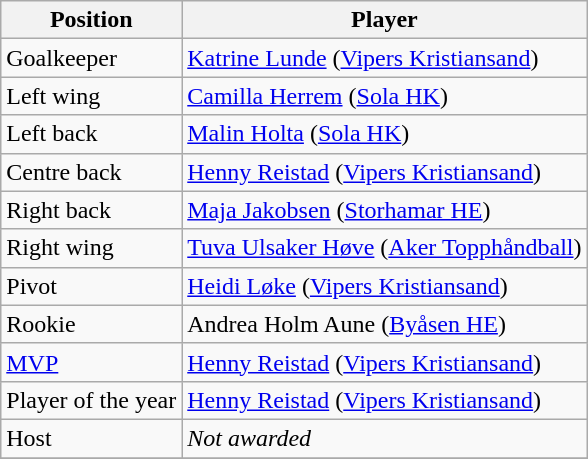<table class="wikitable">
<tr>
<th>Position</th>
<th>Player</th>
</tr>
<tr>
<td>Goalkeeper</td>
<td> <a href='#'>Katrine Lunde</a> (<a href='#'>Vipers Kristiansand</a>)</td>
</tr>
<tr>
<td>Left wing</td>
<td> <a href='#'>Camilla Herrem</a> (<a href='#'>Sola HK</a>)</td>
</tr>
<tr>
<td>Left back</td>
<td> <a href='#'>Malin Holta</a> (<a href='#'>Sola HK</a>)</td>
</tr>
<tr>
<td>Centre back</td>
<td> <a href='#'>Henny Reistad</a> (<a href='#'>Vipers Kristiansand</a>)</td>
</tr>
<tr>
<td>Right back</td>
<td> <a href='#'>Maja Jakobsen</a> (<a href='#'>Storhamar HE</a>)</td>
</tr>
<tr>
<td>Right wing</td>
<td> <a href='#'>Tuva Ulsaker Høve</a> (<a href='#'>Aker Topphåndball</a>)</td>
</tr>
<tr>
<td>Pivot</td>
<td> <a href='#'>Heidi Løke</a> (<a href='#'>Vipers Kristiansand</a>)</td>
</tr>
<tr>
<td>Rookie</td>
<td> Andrea Holm Aune (<a href='#'>Byåsen HE</a>)</td>
</tr>
<tr>
<td><a href='#'>MVP</a></td>
<td> <a href='#'>Henny Reistad</a> (<a href='#'>Vipers Kristiansand</a>)</td>
</tr>
<tr>
<td>Player of the year</td>
<td> <a href='#'>Henny Reistad</a> (<a href='#'>Vipers Kristiansand</a>)</td>
</tr>
<tr>
<td>Host</td>
<td><em>Not awarded</em></td>
</tr>
<tr>
</tr>
</table>
